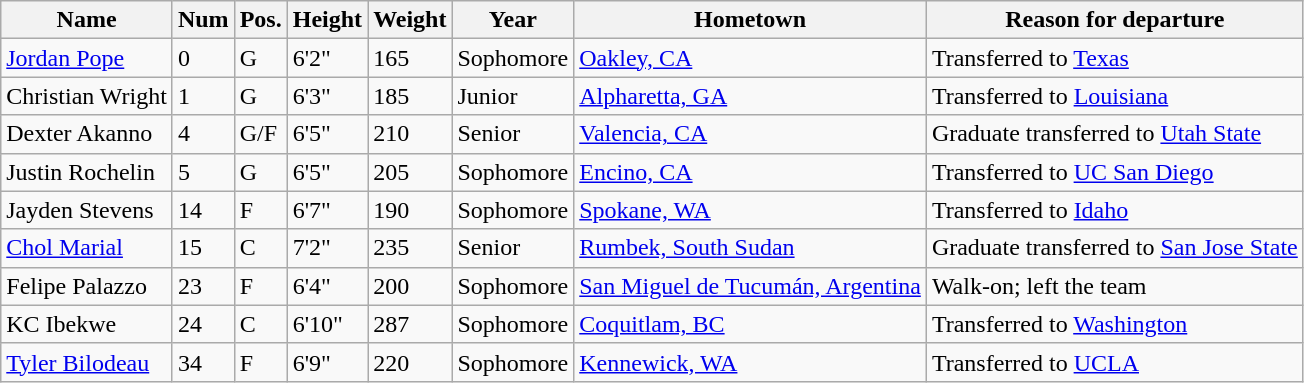<table class="wikitable sortable" border="1">
<tr>
<th>Name</th>
<th>Num</th>
<th>Pos.</th>
<th>Height</th>
<th>Weight</th>
<th>Year</th>
<th>Hometown</th>
<th class="unsortable">Reason for departure</th>
</tr>
<tr>
<td><a href='#'>Jordan Pope</a></td>
<td>0</td>
<td>G</td>
<td>6'2"</td>
<td>165</td>
<td>Sophomore</td>
<td><a href='#'>Oakley, CA</a></td>
<td>Transferred to <a href='#'>Texas</a></td>
</tr>
<tr>
<td>Christian Wright</td>
<td>1</td>
<td>G</td>
<td>6'3"</td>
<td>185</td>
<td>Junior</td>
<td><a href='#'>Alpharetta, GA</a></td>
<td>Transferred to <a href='#'>Louisiana</a></td>
</tr>
<tr>
<td>Dexter Akanno</td>
<td>4</td>
<td>G/F</td>
<td>6'5"</td>
<td>210</td>
<td> Senior</td>
<td><a href='#'>Valencia, CA</a></td>
<td>Graduate transferred to <a href='#'>Utah State</a></td>
</tr>
<tr>
<td>Justin Rochelin</td>
<td>5</td>
<td>G</td>
<td>6'5"</td>
<td>205</td>
<td> Sophomore</td>
<td><a href='#'>Encino, CA</a></td>
<td>Transferred to <a href='#'>UC San Diego</a></td>
</tr>
<tr>
<td>Jayden Stevens</td>
<td>14</td>
<td>F</td>
<td>6'7"</td>
<td>190</td>
<td>Sophomore</td>
<td><a href='#'>Spokane, WA</a></td>
<td>Transferred to <a href='#'>Idaho</a></td>
</tr>
<tr>
<td><a href='#'>Chol Marial</a></td>
<td>15</td>
<td>C</td>
<td>7'2"</td>
<td>235</td>
<td> Senior</td>
<td><a href='#'>Rumbek, South Sudan</a></td>
<td>Graduate transferred to <a href='#'>San Jose State</a></td>
</tr>
<tr>
<td>Felipe Palazzo</td>
<td>23</td>
<td>F</td>
<td>6'4"</td>
<td>200</td>
<td>Sophomore</td>
<td><a href='#'>San Miguel de Tucumán, Argentina</a></td>
<td>Walk-on; left the team</td>
</tr>
<tr>
<td>KC Ibekwe</td>
<td>24</td>
<td>C</td>
<td>6'10"</td>
<td>287</td>
<td>Sophomore</td>
<td><a href='#'>Coquitlam, BC</a></td>
<td>Transferred to <a href='#'>Washington</a></td>
</tr>
<tr>
<td><a href='#'>Tyler Bilodeau</a></td>
<td>34</td>
<td>F</td>
<td>6'9"</td>
<td>220</td>
<td>Sophomore</td>
<td><a href='#'>Kennewick, WA</a></td>
<td>Transferred to <a href='#'>UCLA</a></td>
</tr>
</table>
